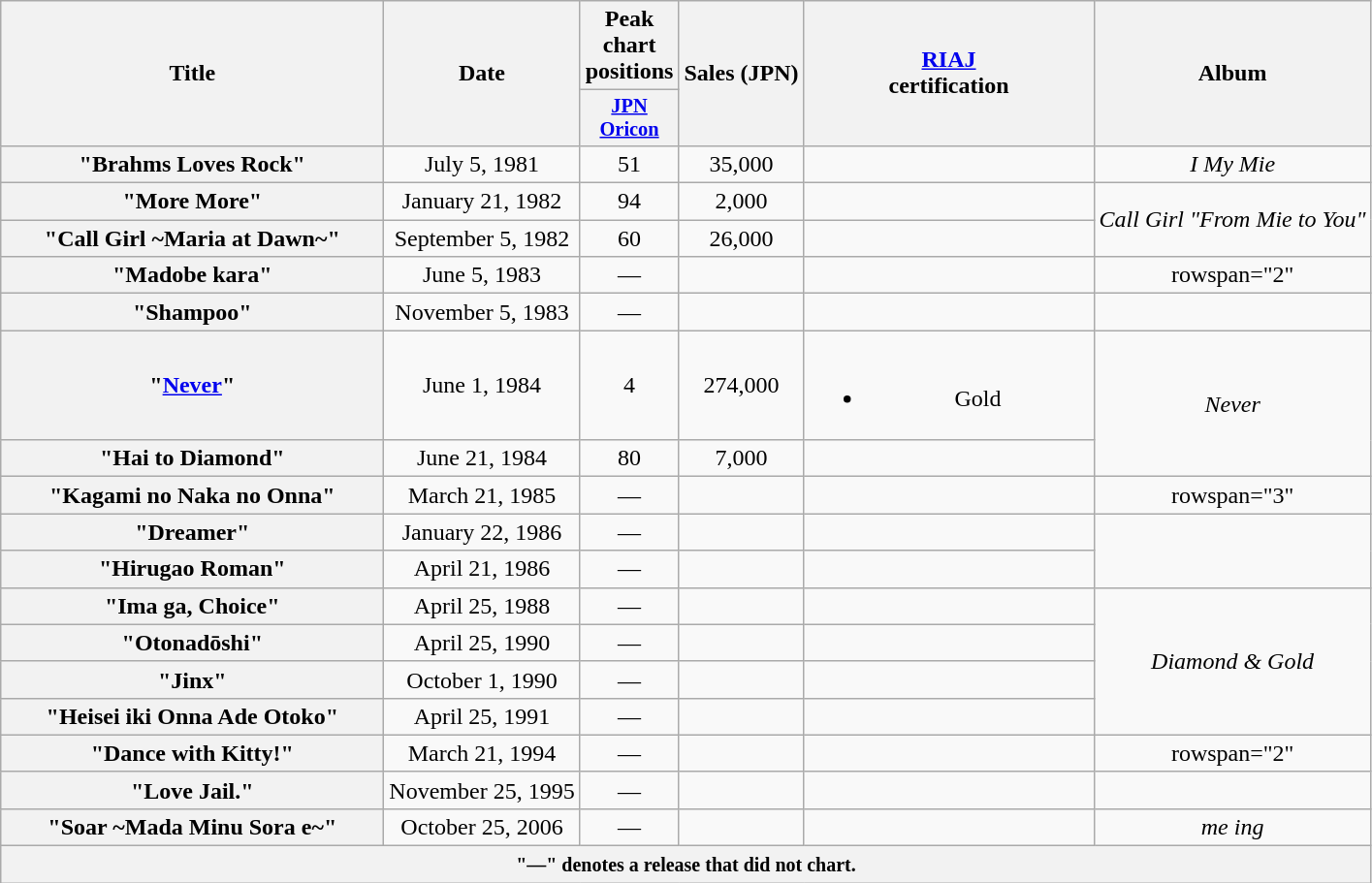<table class="wikitable plainrowheaders" style="text-align:center;">
<tr>
<th scope="col" rowspan="2" style="width:16em;">Title</th>
<th scope="col" rowspan="2">Date</th>
<th scope="col" colspan="1">Peak chart positions</th>
<th scope="col" rowspan="2">Sales (JPN)</th>
<th scope="col" rowspan="2" style="width:12em;"><a href='#'>RIAJ</a><br>certification</th>
<th scope="col" rowspan="2">Album</th>
</tr>
<tr>
<th style="width:3em;font-size:85%"><a href='#'>JPN<br>Oricon</a><br></th>
</tr>
<tr>
<th scope="row" align="left">"Brahms Loves Rock"</th>
<td>July 5, 1981</td>
<td>51</td>
<td>35,000</td>
<td></td>
<td><em>I My Mie</em></td>
</tr>
<tr>
<th scope="row" align="left">"More More"</th>
<td>January 21, 1982</td>
<td>94</td>
<td>2,000</td>
<td></td>
<td rowspan="2"><em>Call Girl "From Mie to You"</em></td>
</tr>
<tr>
<th scope="row" align="left">"Call Girl ~Maria at Dawn~"</th>
<td>September 5, 1982</td>
<td>60</td>
<td>26,000</td>
<td></td>
</tr>
<tr>
<th scope="row" align="left">"Madobe kara"</th>
<td>June 5, 1983</td>
<td>—</td>
<td></td>
<td></td>
<td>rowspan="2" </td>
</tr>
<tr>
<th scope="row" align="left">"Shampoo"</th>
<td>November 5, 1983</td>
<td>—</td>
<td></td>
<td></td>
</tr>
<tr>
<th scope="row" align="left">"<a href='#'>Never</a>"</th>
<td>June 1, 1984</td>
<td>4</td>
<td>274,000</td>
<td><br><ul><li>Gold</li></ul></td>
<td rowspan="2"><em>Never</em></td>
</tr>
<tr>
<th scope="row" align="left">"Hai to Diamond"</th>
<td>June 21, 1984</td>
<td>80</td>
<td>7,000</td>
<td></td>
</tr>
<tr>
<th scope="row" align="left">"Kagami no Naka no Onna"</th>
<td>March 21, 1985</td>
<td>—</td>
<td></td>
<td></td>
<td>rowspan="3" </td>
</tr>
<tr>
<th scope="row" align="left">"Dreamer"</th>
<td>January 22, 1986</td>
<td>—</td>
<td></td>
<td></td>
</tr>
<tr>
<th scope="row" align="left">"Hirugao Roman"</th>
<td>April 21, 1986</td>
<td>—</td>
<td></td>
<td></td>
</tr>
<tr>
<th scope="row" align="left">"Ima ga, Choice"</th>
<td>April 25, 1988</td>
<td>—</td>
<td></td>
<td></td>
<td rowspan="4"><em>Diamond & Gold</em></td>
</tr>
<tr>
<th scope="row" align="left">"Otonadōshi"</th>
<td>April 25, 1990</td>
<td>—</td>
<td></td>
<td></td>
</tr>
<tr>
<th scope="row" align="left">"Jinx"</th>
<td>October 1, 1990</td>
<td>—</td>
<td></td>
<td></td>
</tr>
<tr>
<th scope="row" align="left">"Heisei iki Onna Ade Otoko"</th>
<td>April 25, 1991</td>
<td>—</td>
<td></td>
<td></td>
</tr>
<tr>
<th scope="row" align="left">"Dance with Kitty!"</th>
<td>March 21, 1994</td>
<td>—</td>
<td></td>
<td></td>
<td>rowspan="2" </td>
</tr>
<tr>
<th scope="row" align="left">"Love Jail."</th>
<td>November 25, 1995</td>
<td>—</td>
<td></td>
<td></td>
</tr>
<tr>
<th scope="row" align="left">"Soar ~Mada Minu Sora e~"</th>
<td>October 25, 2006</td>
<td>—</td>
<td></td>
<td></td>
<td><em>me ing</em></td>
</tr>
<tr>
<th colspan="6"><small>"—" denotes a release that did not chart.</small></th>
</tr>
</table>
